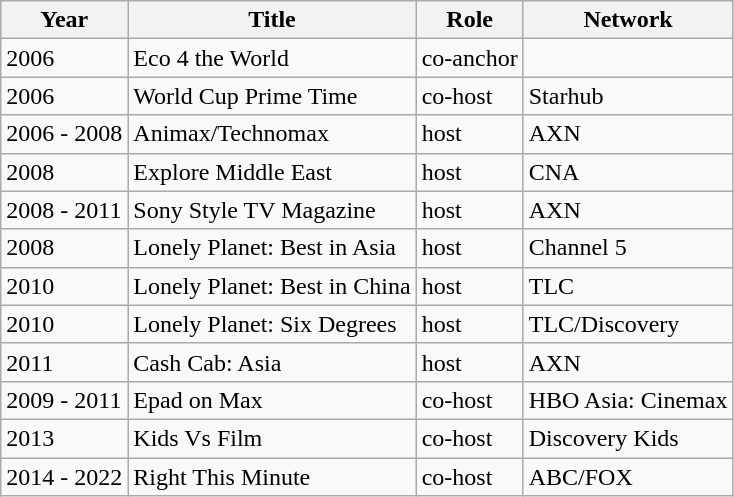<table class="wikitable">
<tr>
<th>Year</th>
<th>Title</th>
<th>Role</th>
<th>Network</th>
</tr>
<tr>
<td>2006</td>
<td>Eco 4 the World</td>
<td>co-anchor</td>
<td></td>
</tr>
<tr>
<td>2006</td>
<td>World Cup Prime Time</td>
<td>co-host</td>
<td>Starhub</td>
</tr>
<tr>
<td>2006 - 2008</td>
<td>Animax/Technomax</td>
<td>host</td>
<td>AXN</td>
</tr>
<tr>
<td>2008</td>
<td>Explore Middle East</td>
<td>host</td>
<td>CNA</td>
</tr>
<tr>
<td>2008 - 2011</td>
<td>Sony Style TV Magazine</td>
<td>host</td>
<td>AXN</td>
</tr>
<tr>
<td>2008</td>
<td>Lonely Planet: Best in Asia</td>
<td>host</td>
<td>Channel 5</td>
</tr>
<tr>
<td>2010</td>
<td>Lonely Planet: Best in China</td>
<td>host</td>
<td>TLC</td>
</tr>
<tr>
<td>2010</td>
<td>Lonely Planet: Six Degrees</td>
<td>host</td>
<td>TLC/Discovery</td>
</tr>
<tr>
<td>2011</td>
<td>Cash Cab: Asia</td>
<td>host</td>
<td>AXN</td>
</tr>
<tr>
<td>2009 - 2011</td>
<td>Epad on Max</td>
<td>co-host</td>
<td>HBO Asia: Cinemax</td>
</tr>
<tr>
<td>2013</td>
<td>Kids Vs Film</td>
<td>co-host</td>
<td>Discovery Kids</td>
</tr>
<tr>
<td>2014 - 2022</td>
<td>Right This Minute</td>
<td>co-host</td>
<td>ABC/FOX</td>
</tr>
</table>
